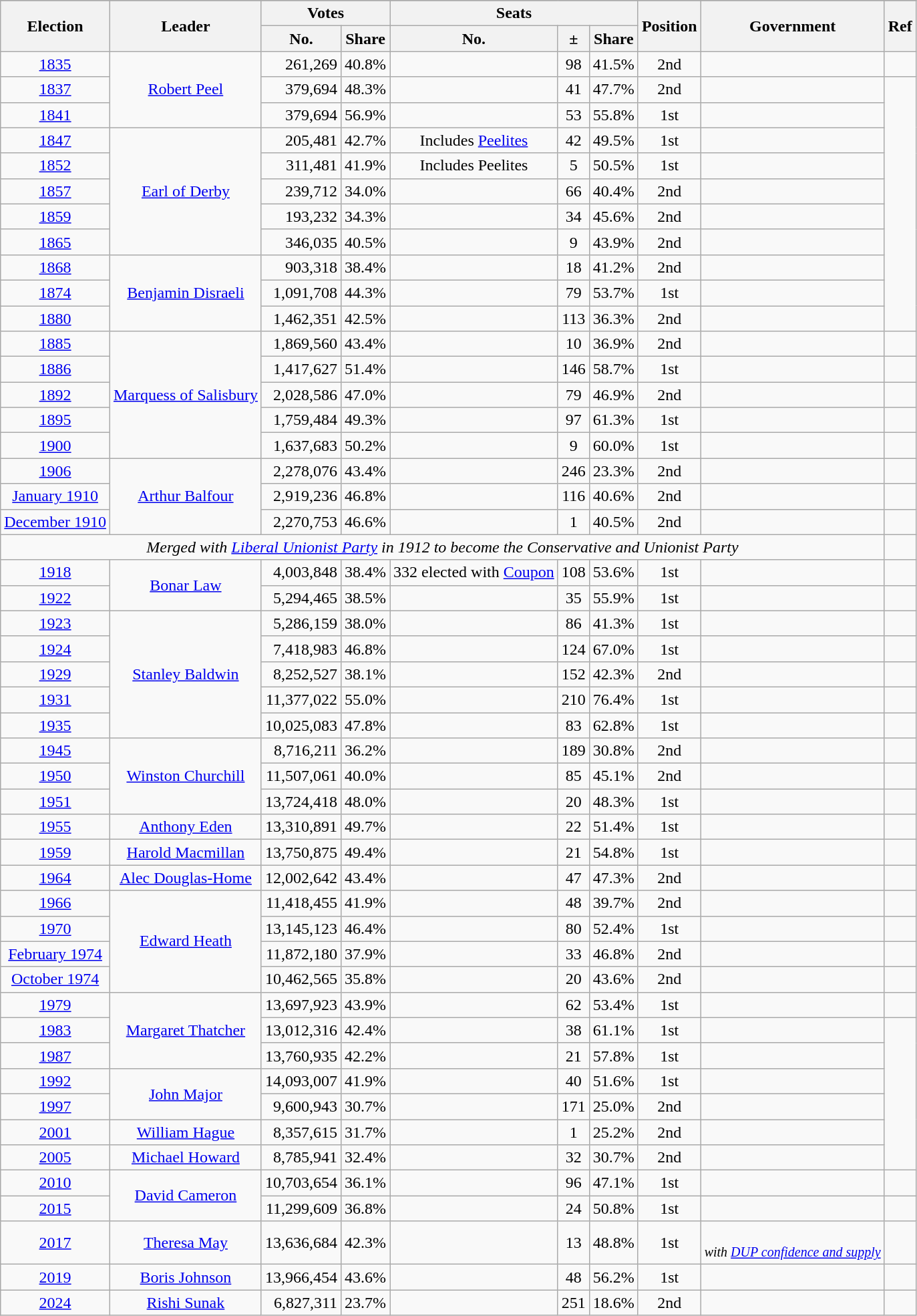<table class="wikitable sortable" style="text-align:center">
<tr>
</tr>
<tr>
<th rowspan=2>Election</th>
<th rowspan=2>Leader</th>
<th colspan=2>Votes</th>
<th colspan=3>Seats</th>
<th rowspan=2>Position</th>
<th rowspan=2>Government</th>
<th rowspan=2>Ref</th>
</tr>
<tr>
<th>No.</th>
<th>Share</th>
<th>No.</th>
<th>±</th>
<th>Share</th>
</tr>
<tr>
<td><a href='#'>1835</a></td>
<td rowspan="3"><a href='#'>Robert Peel</a></td>
<td style="text-align:right;">261,269</td>
<td style="text-align:right;">40.8%</td>
<td></td>
<td> 98</td>
<td style="text-align:right;">41.5%</td>
<td> 2nd</td>
<td></td>
<td></td>
</tr>
<tr>
<td><a href='#'>1837</a></td>
<td style="text-align:right;">379,694</td>
<td style="text-align:right;">48.3%</td>
<td></td>
<td> 41</td>
<td style="text-align:right;">47.7%</td>
<td> 2nd</td>
<td></td>
</tr>
<tr>
<td><a href='#'>1841</a></td>
<td style="text-align:right;">379,694</td>
<td style="text-align:right;">56.9%</td>
<td></td>
<td> 53</td>
<td style="text-align:right;">55.8%</td>
<td> 1st</td>
<td></td>
</tr>
<tr>
<td><a href='#'>1847</a></td>
<td rowspan="5"><a href='#'>Earl of Derby</a></td>
<td style="text-align:right;">205,481</td>
<td style="text-align:right;">42.7%</td>
<td>Includes <a href='#'>Peelites</a></td>
<td> 42</td>
<td style="text-align:right;">49.5%</td>
<td> 1st</td>
<td></td>
</tr>
<tr>
<td><a href='#'>1852</a></td>
<td style="text-align:right;">311,481</td>
<td style="text-align:right;">41.9%</td>
<td>Includes Peelites</td>
<td> 5</td>
<td style="text-align:right;">50.5%</td>
<td> 1st</td>
<td></td>
</tr>
<tr>
<td><a href='#'>1857</a></td>
<td style="text-align:right;">239,712</td>
<td style="text-align:right;">34.0%</td>
<td></td>
<td> 66</td>
<td style="text-align:right;">40.4%</td>
<td> 2nd</td>
<td></td>
</tr>
<tr>
<td><a href='#'>1859</a></td>
<td style="text-align:right;">193,232</td>
<td style="text-align:right;">34.3%</td>
<td></td>
<td> 34</td>
<td style="text-align:right;">45.6%</td>
<td> 2nd</td>
<td></td>
</tr>
<tr>
<td><a href='#'>1865</a></td>
<td style="text-align:right;">346,035</td>
<td style="text-align:right;">40.5%</td>
<td></td>
<td> 9</td>
<td style="text-align:right;">43.9%</td>
<td> 2nd</td>
<td></td>
</tr>
<tr>
<td><a href='#'>1868</a></td>
<td rowspan="3"><a href='#'>Benjamin Disraeli</a></td>
<td style="text-align:right;">903,318</td>
<td style="text-align:right;">38.4%</td>
<td></td>
<td> 18</td>
<td style="text-align:right;">41.2%</td>
<td> 2nd</td>
<td></td>
</tr>
<tr>
<td><a href='#'>1874</a></td>
<td style="text-align:right;">1,091,708</td>
<td style="text-align:right;">44.3%</td>
<td></td>
<td> 79</td>
<td style="text-align:right;">53.7%</td>
<td> 1st</td>
<td></td>
</tr>
<tr>
<td><a href='#'>1880</a></td>
<td style="text-align:right;">1,462,351</td>
<td style="text-align:right;">42.5%</td>
<td></td>
<td> 113</td>
<td style="text-align:right;">36.3%</td>
<td> 2nd</td>
<td></td>
</tr>
<tr>
<td><a href='#'>1885</a></td>
<td rowspan="5"><a href='#'>Marquess of Salisbury</a></td>
<td style="text-align:right;">1,869,560</td>
<td style="text-align:right;">43.4%</td>
<td></td>
<td> 10</td>
<td style="text-align:right;">36.9%</td>
<td> 2nd</td>
<td></td>
<td></td>
</tr>
<tr>
<td><a href='#'>1886</a></td>
<td style="text-align:right;">1,417,627</td>
<td style="text-align:right;">51.4%</td>
<td></td>
<td> 146</td>
<td style="text-align:right;">58.7%</td>
<td> 1st</td>
<td></td>
<td></td>
</tr>
<tr>
<td><a href='#'>1892</a></td>
<td style="text-align:right;">2,028,586</td>
<td style="text-align:right;">47.0%</td>
<td></td>
<td> 79</td>
<td style="text-align:right;">46.9%</td>
<td> 2nd</td>
<td></td>
<td></td>
</tr>
<tr>
<td><a href='#'>1895</a></td>
<td style="text-align:right;">1,759,484</td>
<td style="text-align:right;">49.3%</td>
<td></td>
<td> 97</td>
<td style="text-align:right;">61.3%</td>
<td> 1st</td>
<td></td>
<td></td>
</tr>
<tr>
<td><a href='#'>1900</a></td>
<td style="text-align:right;">1,637,683</td>
<td style="text-align:right;">50.2%</td>
<td></td>
<td> 9</td>
<td style="text-align:right;">60.0%</td>
<td> 1st</td>
<td></td>
<td></td>
</tr>
<tr>
<td><a href='#'>1906</a></td>
<td rowspan="3"><a href='#'>Arthur Balfour</a></td>
<td style="text-align:right;">2,278,076</td>
<td style="text-align:right;">43.4%</td>
<td></td>
<td> 246</td>
<td style="text-align:right;">23.3%</td>
<td> 2nd</td>
<td></td>
<td></td>
</tr>
<tr>
<td data-sort-value="1910-1"><a href='#'>January 1910</a></td>
<td style="text-align:right;">2,919,236</td>
<td style="text-align:right;">46.8%</td>
<td></td>
<td> 116</td>
<td style="text-align:right;">40.6%</td>
<td> 2nd</td>
<td></td>
<td></td>
</tr>
<tr>
<td data-sort-value="1910-2"><a href='#'>December 1910</a></td>
<td style="text-align:right;">2,270,753</td>
<td style="text-align:right;">46.6%</td>
<td></td>
<td> 1</td>
<td style="text-align:right;">40.5%</td>
<td> 2nd</td>
<td></td>
<td></td>
</tr>
<tr>
<td colspan="9" data-sort-value="1912" style="text-align: center;"><em>Merged with <a href='#'>Liberal Unionist Party</a> in 1912 to become the Conservative and Unionist Party</em></td>
</tr>
<tr>
<td><a href='#'>1918</a></td>
<td rowspan="2"><a href='#'>Bonar Law</a></td>
<td style="text-align:right;">4,003,848</td>
<td style="text-align:right;">38.4%</td>
<td>332 elected with <a href='#'>Coupon</a></td>
<td> 108</td>
<td style="text-align:right;">53.6%</td>
<td> 1st</td>
<td></td>
<td></td>
</tr>
<tr>
<td><a href='#'>1922</a></td>
<td style="text-align:right;">5,294,465</td>
<td style="text-align:right;">38.5%</td>
<td></td>
<td> 35</td>
<td style="text-align:right;">55.9%</td>
<td> 1st</td>
<td></td>
<td></td>
</tr>
<tr>
<td><a href='#'>1923</a></td>
<td rowspan="5"><a href='#'>Stanley Baldwin</a></td>
<td style="text-align:right;">5,286,159</td>
<td style="text-align:right;">38.0%</td>
<td></td>
<td> 86</td>
<td style="text-align:right;">41.3%</td>
<td> 1st</td>
<td></td>
<td></td>
</tr>
<tr>
<td><a href='#'>1924</a></td>
<td style="text-align:right;">7,418,983</td>
<td style="text-align:right;">46.8%</td>
<td></td>
<td> 124</td>
<td style="text-align:right;">67.0%</td>
<td> 1st</td>
<td></td>
<td></td>
</tr>
<tr>
<td><a href='#'>1929</a></td>
<td style="text-align:right;">8,252,527</td>
<td style="text-align:right;">38.1%</td>
<td></td>
<td> 152</td>
<td style="text-align:right;">42.3%</td>
<td> 2nd</td>
<td></td>
<td></td>
</tr>
<tr>
<td><a href='#'>1931</a></td>
<td style="text-align:right;">11,377,022</td>
<td style="text-align:right;">55.0%</td>
<td></td>
<td> 210</td>
<td style="text-align:right;">76.4%</td>
<td> 1st</td>
<td></td>
<td></td>
</tr>
<tr>
<td><a href='#'>1935</a></td>
<td style="text-align:right;">10,025,083</td>
<td style="text-align:right;">47.8%</td>
<td></td>
<td> 83</td>
<td style="text-align:right;">62.8%</td>
<td> 1st</td>
<td></td>
<td></td>
</tr>
<tr>
<td><a href='#'>1945</a></td>
<td rowspan="3"><a href='#'>Winston Churchill</a></td>
<td style="text-align:right;">8,716,211</td>
<td style="text-align:right;">36.2%</td>
<td></td>
<td> 189</td>
<td style="text-align:right;">30.8%</td>
<td> 2nd</td>
<td></td>
<td></td>
</tr>
<tr>
<td><a href='#'>1950</a></td>
<td style="text-align:right;">11,507,061</td>
<td style="text-align:right;">40.0%</td>
<td></td>
<td> 85</td>
<td style="text-align:right;">45.1%</td>
<td> 2nd</td>
<td></td>
<td></td>
</tr>
<tr>
<td><a href='#'>1951</a></td>
<td style="text-align:right;">13,724,418</td>
<td style="text-align:right;">48.0%</td>
<td></td>
<td> 20</td>
<td style="text-align:right;">48.3%</td>
<td> 1st</td>
<td></td>
<td></td>
</tr>
<tr>
<td><a href='#'>1955</a></td>
<td data-sort-value="eden"><a href='#'>Anthony Eden</a></td>
<td style="text-align:right;">13,310,891</td>
<td style="text-align:right;">49.7%</td>
<td></td>
<td> 22</td>
<td style="text-align:right;">51.4%</td>
<td> 1st</td>
<td></td>
<td></td>
</tr>
<tr>
<td><a href='#'>1959</a></td>
<td data-sort-value="macm"><a href='#'>Harold Macmillan</a></td>
<td style="text-align:right;">13,750,875</td>
<td style="text-align:right;">49.4%</td>
<td></td>
<td> 21</td>
<td style="text-align:right;">54.8%</td>
<td> 1st</td>
<td></td>
<td></td>
</tr>
<tr>
<td><a href='#'>1964</a></td>
<td data-sort-value="dougl"><a href='#'>Alec Douglas-Home</a></td>
<td style="text-align:right;">12,002,642</td>
<td style="text-align:right;">43.4%</td>
<td></td>
<td> 47</td>
<td style="text-align:right;">47.3%</td>
<td> 2nd</td>
<td></td>
<td></td>
</tr>
<tr>
<td><a href='#'>1966</a></td>
<td rowspan="4"><a href='#'>Edward Heath</a></td>
<td style="text-align:right;">11,418,455</td>
<td style="text-align:right;">41.9%</td>
<td></td>
<td> 48</td>
<td style="text-align:right;">39.7%</td>
<td> 2nd</td>
<td></td>
<td></td>
</tr>
<tr>
<td><a href='#'>1970</a></td>
<td style="text-align:right;">13,145,123</td>
<td style="text-align:right;">46.4%</td>
<td></td>
<td> 80</td>
<td style="text-align:right;">52.4%</td>
<td> 1st</td>
<td></td>
<td></td>
</tr>
<tr>
<td data-sort-value="1974-1"><a href='#'>February 1974</a></td>
<td style="text-align:right;">11,872,180</td>
<td style="text-align:right;">37.9%</td>
<td></td>
<td> 33</td>
<td style="text-align:right;">46.8%</td>
<td> 2nd</td>
<td></td>
<td></td>
</tr>
<tr>
<td data-sort-value="1974-2"><a href='#'>October 1974</a></td>
<td style="text-align:right;">10,462,565</td>
<td style="text-align:right;">35.8%</td>
<td></td>
<td> 20</td>
<td style="text-align:right;">43.6%</td>
<td> 2nd</td>
<td></td>
<td></td>
</tr>
<tr>
<td><a href='#'>1979</a></td>
<td rowspan="3"><a href='#'>Margaret Thatcher</a></td>
<td style="text-align:right;">13,697,923</td>
<td style="text-align:right;">43.9%</td>
<td></td>
<td> 62</td>
<td style="text-align:right;">53.4%</td>
<td> 1st</td>
<td></td>
<td></td>
</tr>
<tr>
<td><a href='#'>1983</a></td>
<td style="text-align:right;">13,012,316</td>
<td style="text-align:right;">42.4%</td>
<td></td>
<td> 38</td>
<td style="text-align:right;">61.1%</td>
<td> 1st</td>
<td></td>
</tr>
<tr>
<td><a href='#'>1987</a></td>
<td style="text-align:right;">13,760,935</td>
<td style="text-align:right;">42.2%</td>
<td></td>
<td> 21</td>
<td style="text-align:right;">57.8%</td>
<td> 1st</td>
<td></td>
</tr>
<tr>
<td><a href='#'>1992</a></td>
<td rowspan="2"><a href='#'>John Major</a></td>
<td style="text-align:right;">14,093,007</td>
<td style="text-align:right;">41.9%</td>
<td></td>
<td> 40</td>
<td style="text-align:right;">51.6%</td>
<td> 1st</td>
<td></td>
</tr>
<tr>
<td><a href='#'>1997</a></td>
<td style="text-align:right;">9,600,943</td>
<td style="text-align:right;">30.7%</td>
<td></td>
<td> 171</td>
<td style="text-align:right;">25.0%</td>
<td> 2nd</td>
<td></td>
</tr>
<tr>
<td><a href='#'>2001</a></td>
<td data-sort-value="hag"><a href='#'>William Hague</a></td>
<td style="text-align:right;">8,357,615</td>
<td style="text-align:right;">31.7%</td>
<td></td>
<td> 1</td>
<td style="text-align:right;">25.2%</td>
<td> 2nd</td>
<td></td>
</tr>
<tr>
<td><a href='#'>2005</a></td>
<td data-sort-value="how"><a href='#'>Michael Howard</a></td>
<td style="text-align:right;">8,785,941</td>
<td style="text-align:right;">32.4%</td>
<td></td>
<td> 32</td>
<td style="text-align:right;">30.7%</td>
<td> 2nd</td>
<td></td>
</tr>
<tr>
<td><a href='#'>2010</a></td>
<td rowspan="2"><a href='#'>David Cameron</a></td>
<td style="text-align:right;">10,703,654</td>
<td style="text-align:right;">36.1%</td>
<td></td>
<td> 96</td>
<td style="text-align:right;">47.1%</td>
<td> 1st</td>
<td></td>
<td></td>
</tr>
<tr>
<td><a href='#'>2015</a></td>
<td style="text-align:right;">11,299,609</td>
<td style="text-align:right;">36.8%</td>
<td></td>
<td> 24</td>
<td style="text-align:right;">50.8%</td>
<td> 1st</td>
<td></td>
<td></td>
</tr>
<tr>
<td><a href='#'>2017</a></td>
<td data-sort-value="may"><a href='#'>Theresa May</a></td>
<td style="text-align:right;">13,636,684</td>
<td style="text-align:right;">42.3%</td>
<td></td>
<td> 13</td>
<td style="text-align:right;">48.8%</td>
<td> 1st</td>
<td> <br><small><em>with <a href='#'>DUP confidence and supply</a></em></small></td>
<td></td>
</tr>
<tr>
<td><a href='#'>2019</a></td>
<td data-sort-value="johnson"><a href='#'>Boris Johnson</a></td>
<td style="text-align:right;">13,966,454</td>
<td style="text-align:right;">43.6%</td>
<td></td>
<td> 48</td>
<td style="text-align:right;">56.2%</td>
<td> 1st</td>
<td></td>
<td></td>
</tr>
<tr>
<td><a href='#'>2024</a></td>
<td data-sort-value="sunak"><a href='#'>Rishi Sunak</a></td>
<td style="text-align:right;">6,827,311</td>
<td style="text-align:right;">23.7%</td>
<td></td>
<td> 251</td>
<td style="text-align:right;">18.6%</td>
<td> 2nd</td>
<td></td>
<td></td>
</tr>
</table>
